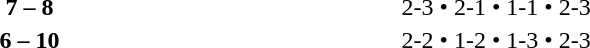<table>
<tr>
<th width=200></th>
<th width=80></th>
<th width=200></th>
<th width=220></th>
</tr>
<tr>
<td align=right></td>
<td align=center><strong>7 – 8</strong></td>
<td><strong></strong></td>
<td>2-3 • 2-1 • 1-1 • 2-3</td>
</tr>
<tr>
<td align=right></td>
<td align=center><strong>6 – 10</strong></td>
<td><strong></strong></td>
<td>2-2 • 1-2 • 1-3 • 2-3</td>
</tr>
</table>
